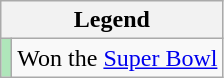<table class="wikitable">
<tr>
<th colspan="2">Legend</th>
</tr>
<tr>
<td style="background:#afe6ba;"></td>
<td>Won the <a href='#'>Super Bowl</a></td>
</tr>
</table>
